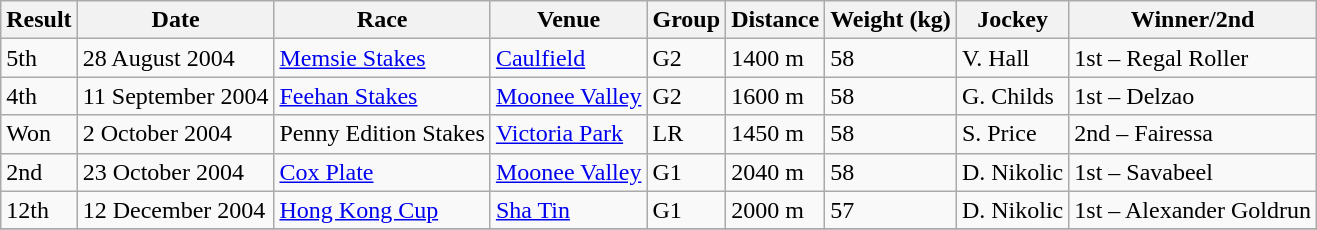<table class="wikitable">
<tr>
<th>Result</th>
<th>Date</th>
<th>Race</th>
<th>Venue</th>
<th>Group</th>
<th>Distance</th>
<th>Weight (kg)</th>
<th>Jockey</th>
<th>Winner/2nd</th>
</tr>
<tr>
<td>5th</td>
<td>28 August 2004</td>
<td><a href='#'>Memsie Stakes</a></td>
<td><a href='#'>Caulfield</a></td>
<td>G2</td>
<td>1400 m</td>
<td>58</td>
<td>V. Hall</td>
<td>1st – Regal Roller</td>
</tr>
<tr>
<td>4th</td>
<td>11 September 2004</td>
<td><a href='#'>Feehan Stakes</a></td>
<td><a href='#'>Moonee Valley</a></td>
<td>G2</td>
<td>1600 m</td>
<td>58</td>
<td>G. Childs</td>
<td>1st – Delzao</td>
</tr>
<tr>
<td>Won</td>
<td>2 October 2004</td>
<td>Penny Edition Stakes</td>
<td><a href='#'>Victoria Park</a></td>
<td>LR</td>
<td>1450 m</td>
<td>58</td>
<td>S. Price</td>
<td>2nd – Fairessa</td>
</tr>
<tr>
<td>2nd</td>
<td>23 October 2004</td>
<td><a href='#'>Cox Plate</a></td>
<td><a href='#'>Moonee Valley</a></td>
<td>G1</td>
<td>2040 m</td>
<td>58</td>
<td>D. Nikolic</td>
<td>1st – Savabeel</td>
</tr>
<tr>
<td>12th</td>
<td>12 December 2004</td>
<td><a href='#'>Hong Kong Cup</a></td>
<td><a href='#'>Sha Tin</a></td>
<td>G1</td>
<td>2000 m</td>
<td>57</td>
<td>D. Nikolic</td>
<td>1st – Alexander Goldrun</td>
</tr>
<tr>
</tr>
</table>
